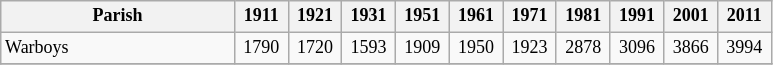<table class="wikitable" style="text-align: center; font-size: 9pt">
<tr>
<th width="150">Parish<br></th>
<th width="30">1911<br></th>
<th width="30">1921<br></th>
<th width="30">1931<br></th>
<th width="30">1951<br></th>
<th width="30">1961<br></th>
<th width="30">1971<br></th>
<th width="30">1981<br></th>
<th width="30">1991<br></th>
<th width="30">2001<br></th>
<th width="30">2011 <br></th>
</tr>
<tr>
<td align=left>Warboys</td>
<td align="center">1790</td>
<td align="center">1720</td>
<td align="center">1593</td>
<td align="center">1909</td>
<td align="center">1950</td>
<td align="center">1923</td>
<td align="center">2878</td>
<td align="center">3096</td>
<td align="center">3866</td>
<td align="center">3994</td>
</tr>
<tr>
</tr>
</table>
